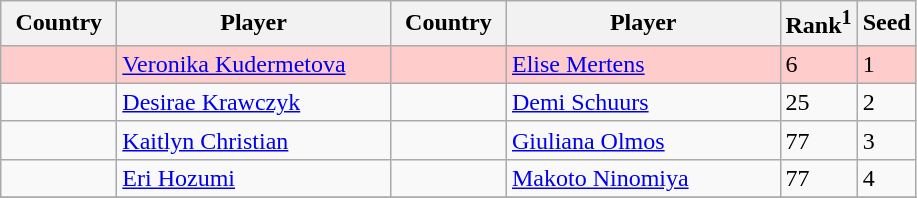<table class="sortable wikitable">
<tr>
<th width="70">Country</th>
<th width="175">Player</th>
<th width="70">Country</th>
<th width="175">Player</th>
<th>Rank<sup>1</sup></th>
<th>Seed</th>
</tr>
<tr style="background:#fcc;">
<td></td>
<td><a href='#'>Veronika Kudermetova</a></td>
<td></td>
<td><a href='#'>Elise Mertens</a></td>
<td>6</td>
<td>1</td>
</tr>
<tr>
<td></td>
<td><a href='#'>Desirae Krawczyk</a></td>
<td></td>
<td><a href='#'>Demi Schuurs</a></td>
<td>25</td>
<td>2</td>
</tr>
<tr>
<td></td>
<td><a href='#'>Kaitlyn Christian</a></td>
<td></td>
<td><a href='#'>Giuliana Olmos</a></td>
<td>77</td>
<td>3</td>
</tr>
<tr>
<td></td>
<td><a href='#'>Eri Hozumi</a></td>
<td></td>
<td><a href='#'>Makoto Ninomiya</a></td>
<td>77</td>
<td>4</td>
</tr>
<tr>
</tr>
</table>
